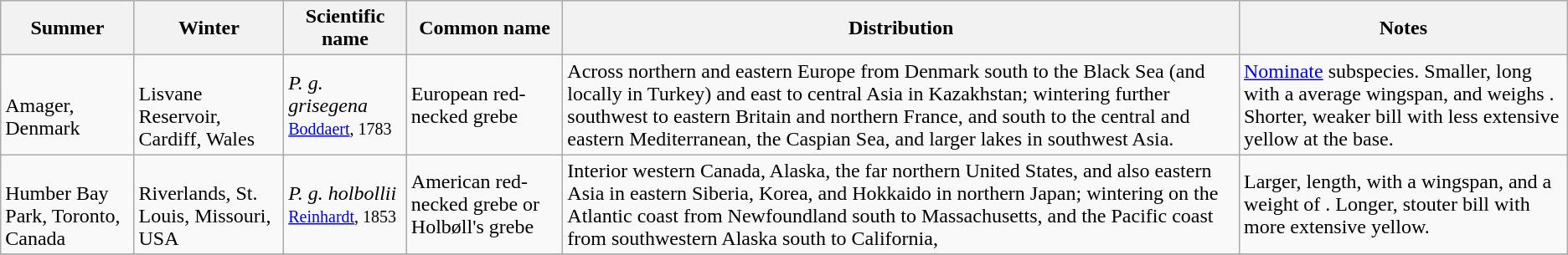<table class="wikitable ">
<tr>
<th>Summer</th>
<th>Winter</th>
<th>Scientific name</th>
<th>Common name</th>
<th>Distribution</th>
<th>Notes</th>
</tr>
<tr>
<td><br>Amager, Denmark</td>
<td><br>Lisvane Reservoir, Cardiff, Wales</td>
<td><em>P. g. grisegena</em> <small><a href='#'>Boddaert</a>, 1783</small></td>
<td>European red-necked grebe</td>
<td>Across northern and eastern Europe from Denmark south to the Black Sea (and locally in Turkey) and east to central Asia in Kazakhstan; wintering further southwest to eastern Britain and northern France, and south to the central and eastern Mediterranean, the Caspian Sea, and larger lakes in southwest Asia.</td>
<td><a href='#'>Nominate</a> subspecies. Smaller,  long with a  average wingspan, and weighs . Shorter, weaker bill with less extensive yellow at the base.</td>
</tr>
<tr>
<td><br>Humber Bay Park, Toronto, Canada</td>
<td><br>Riverlands, St. Louis, Missouri, USA</td>
<td><em>P. g. holbollii</em> <small><a href='#'>Reinhardt</a>, 1853</small></td>
<td>American red-necked grebe or Holbøll's grebe</td>
<td>Interior western Canada, Alaska, the far northern United States, and also eastern Asia in eastern Siberia, Korea, and Hokkaido in northern Japan; wintering on the Atlantic coast from Newfoundland south to Massachusetts, and the Pacific coast from southwestern Alaska south to California,</td>
<td>Larger,  length, with a  wingspan, and a weight of . Longer, stouter bill with more extensive yellow.</td>
</tr>
<tr>
</tr>
</table>
